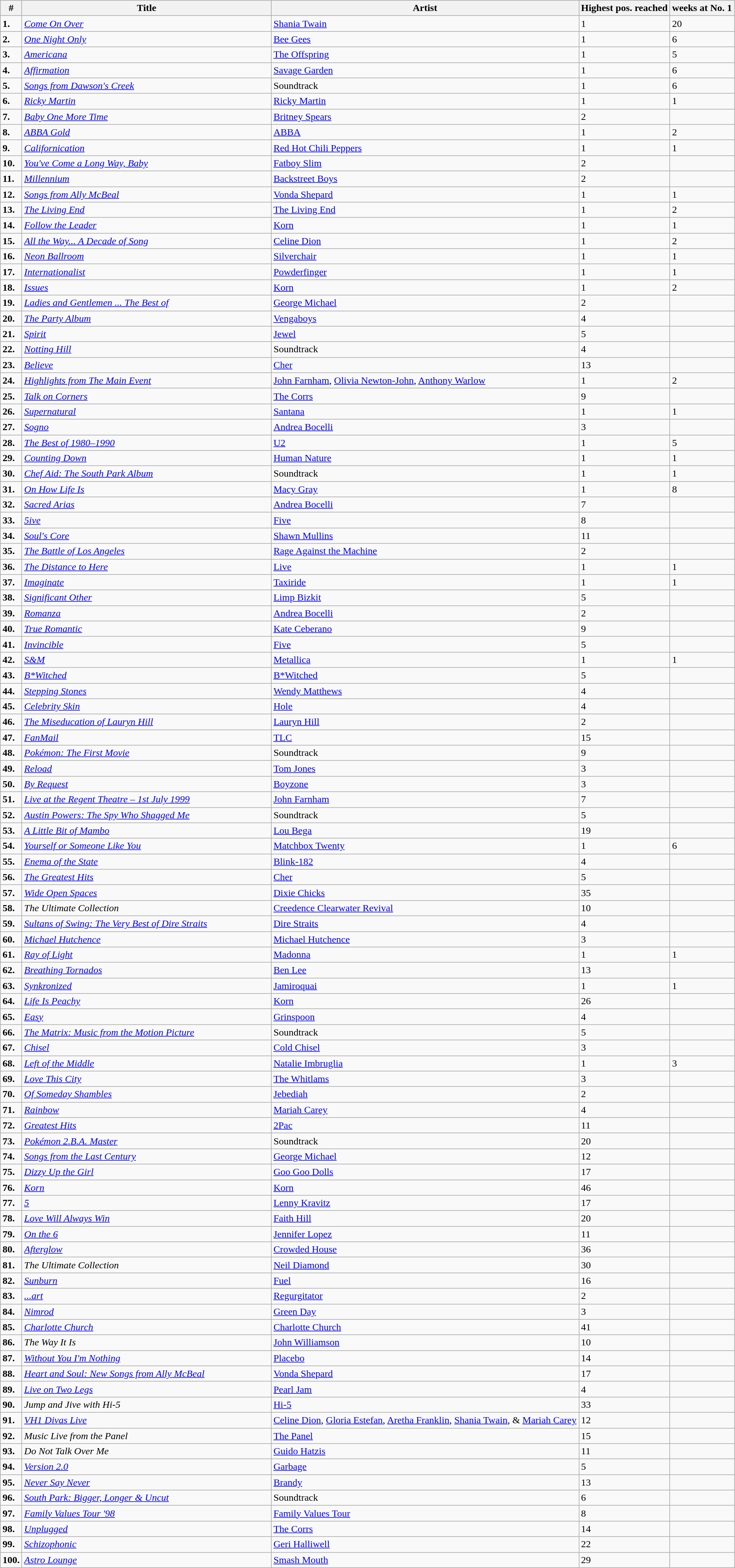<table class="wikitable">
<tr>
<th>#</th>
<th width="400">Title</th>
<th>Artist</th>
<th>Highest pos. reached</th>
<th>weeks at No. 1</th>
</tr>
<tr>
<td><strong>1.</strong></td>
<td><em><a href='#'>Come On Over</a></em></td>
<td><a href='#'>Shania Twain</a></td>
<td>1</td>
<td>20 </td>
</tr>
<tr>
<td><strong>2.</strong></td>
<td><em><a href='#'>One Night Only</a></em></td>
<td><a href='#'>Bee Gees</a></td>
<td>1</td>
<td>6 </td>
</tr>
<tr>
<td><strong>3.</strong></td>
<td><em><a href='#'>Americana</a></em></td>
<td><a href='#'>The Offspring</a></td>
<td>1</td>
<td>5 </td>
</tr>
<tr>
<td><strong>4.</strong></td>
<td><em><a href='#'>Affirmation</a></em></td>
<td><a href='#'>Savage Garden</a></td>
<td>1</td>
<td>6 </td>
</tr>
<tr>
<td><strong>5.</strong></td>
<td><em><a href='#'>Songs from Dawson's Creek</a></em></td>
<td>Soundtrack</td>
<td>1</td>
<td>6 </td>
</tr>
<tr>
<td><strong>6.</strong></td>
<td><em><a href='#'>Ricky Martin</a></em></td>
<td><a href='#'>Ricky Martin</a></td>
<td>1</td>
<td>1 </td>
</tr>
<tr>
<td><strong>7.</strong></td>
<td><em><a href='#'>Baby One More Time</a></em></td>
<td><a href='#'>Britney Spears</a></td>
<td>2</td>
<td></td>
</tr>
<tr>
<td><strong>8.</strong></td>
<td><em><a href='#'>ABBA Gold</a></em></td>
<td><a href='#'>ABBA</a></td>
<td>1</td>
<td>2 </td>
</tr>
<tr>
<td><strong>9.</strong></td>
<td><em><a href='#'>Californication</a></em></td>
<td><a href='#'>Red Hot Chili Peppers</a></td>
<td>1</td>
<td>1 </td>
</tr>
<tr>
<td><strong>10.</strong></td>
<td><em><a href='#'>You've Come a Long Way, Baby</a></em></td>
<td><a href='#'>Fatboy Slim</a></td>
<td>2</td>
<td></td>
</tr>
<tr>
<td><strong>11.</strong></td>
<td><em><a href='#'>Millennium</a></em></td>
<td><a href='#'>Backstreet Boys</a></td>
<td>2</td>
<td></td>
</tr>
<tr>
<td><strong>12.</strong></td>
<td><em><a href='#'>Songs from Ally McBeal</a></em></td>
<td><a href='#'>Vonda Shepard</a></td>
<td>1</td>
<td>1 </td>
</tr>
<tr>
<td><strong>13.</strong></td>
<td><em><a href='#'>The Living End</a></em></td>
<td><a href='#'>The Living End</a></td>
<td>1</td>
<td>2 </td>
</tr>
<tr>
<td><strong>14.</strong></td>
<td><em><a href='#'>Follow the Leader</a></em></td>
<td><a href='#'>Korn</a></td>
<td>1</td>
<td>1 </td>
</tr>
<tr>
<td><strong>15.</strong></td>
<td><em><a href='#'>All the Way... A Decade of Song</a></em></td>
<td><a href='#'>Celine Dion</a></td>
<td>1</td>
<td>2 </td>
</tr>
<tr>
<td><strong>16.</strong></td>
<td><em><a href='#'>Neon Ballroom</a></em></td>
<td><a href='#'>Silverchair</a></td>
<td>1</td>
<td>1 </td>
</tr>
<tr>
<td><strong>17.</strong></td>
<td><em><a href='#'>Internationalist</a></em></td>
<td><a href='#'>Powderfinger</a></td>
<td>1</td>
<td>1 </td>
</tr>
<tr>
<td><strong>18.</strong></td>
<td><em><a href='#'>Issues</a></em></td>
<td><a href='#'>Korn</a></td>
<td>1</td>
<td>2 </td>
</tr>
<tr>
<td><strong>19.</strong></td>
<td><em><a href='#'>Ladies and Gentlemen ... The Best of</a></em></td>
<td><a href='#'>George Michael</a></td>
<td>2</td>
<td></td>
</tr>
<tr>
<td><strong>20.</strong></td>
<td><em><a href='#'>The Party Album</a></em></td>
<td><a href='#'>Vengaboys</a></td>
<td>4</td>
<td></td>
</tr>
<tr>
<td><strong>21.</strong></td>
<td><em><a href='#'>Spirit</a></em></td>
<td><a href='#'>Jewel</a></td>
<td>5</td>
<td></td>
</tr>
<tr>
<td><strong>22.</strong></td>
<td><em><a href='#'>Notting Hill</a></em></td>
<td>Soundtrack</td>
<td>4</td>
<td></td>
</tr>
<tr>
<td><strong>23.</strong></td>
<td><em><a href='#'>Believe</a></em></td>
<td><a href='#'>Cher</a></td>
<td>13</td>
<td></td>
</tr>
<tr>
<td><strong>24.</strong></td>
<td><em><a href='#'>Highlights from The Main Event</a></em></td>
<td><a href='#'>John Farnham</a>, <a href='#'>Olivia Newton-John</a>, <a href='#'>Anthony Warlow</a></td>
<td>1</td>
<td>2 </td>
</tr>
<tr>
<td><strong>25.</strong></td>
<td><em><a href='#'>Talk on Corners</a></em></td>
<td><a href='#'>The Corrs</a></td>
<td>9</td>
<td></td>
</tr>
<tr>
<td><strong>26.</strong></td>
<td><em><a href='#'>Supernatural</a></em></td>
<td><a href='#'>Santana</a></td>
<td>1</td>
<td>1</td>
</tr>
<tr>
<td><strong>27.</strong></td>
<td><em><a href='#'>Sogno</a></em></td>
<td><a href='#'>Andrea Bocelli</a></td>
<td>3</td>
<td></td>
</tr>
<tr>
<td><strong>28.</strong></td>
<td><em><a href='#'>The Best of 1980–1990</a></em></td>
<td><a href='#'>U2</a></td>
<td>1</td>
<td>5</td>
</tr>
<tr>
<td><strong>29.</strong></td>
<td><em><a href='#'>Counting Down</a></em></td>
<td><a href='#'>Human Nature</a></td>
<td>1</td>
<td>1</td>
</tr>
<tr>
<td><strong>30.</strong></td>
<td><em><a href='#'>Chef Aid: The South Park Album</a></em></td>
<td>Soundtrack</td>
<td>1</td>
<td>1</td>
</tr>
<tr>
<td><strong>31.</strong></td>
<td><em><a href='#'>On How Life Is</a></em></td>
<td><a href='#'>Macy Gray</a></td>
<td>1</td>
<td>8</td>
</tr>
<tr>
<td><strong>32.</strong></td>
<td><em><a href='#'>Sacred Arias</a></em></td>
<td><a href='#'>Andrea Bocelli</a></td>
<td>7</td>
<td></td>
</tr>
<tr>
<td><strong>33.</strong></td>
<td><em><a href='#'>5ive</a></em></td>
<td><a href='#'>Five</a></td>
<td>8</td>
<td></td>
</tr>
<tr>
<td><strong>34.</strong></td>
<td><em><a href='#'>Soul's Core</a></em></td>
<td><a href='#'>Shawn Mullins</a></td>
<td>11</td>
<td></td>
</tr>
<tr>
<td><strong>35.</strong></td>
<td><em><a href='#'>The Battle of Los Angeles</a></em></td>
<td><a href='#'>Rage Against the Machine</a></td>
<td>2</td>
<td></td>
</tr>
<tr>
<td><strong>36.</strong></td>
<td><em><a href='#'>The Distance to Here</a></em></td>
<td><a href='#'>Live</a></td>
<td>1</td>
<td>1</td>
</tr>
<tr>
<td><strong>37.</strong></td>
<td><em><a href='#'>Imaginate</a></em></td>
<td><a href='#'>Taxiride</a></td>
<td>1</td>
<td>1</td>
</tr>
<tr>
<td><strong>38.</strong></td>
<td><em><a href='#'>Significant Other</a></em></td>
<td><a href='#'>Limp Bizkit</a></td>
<td>5</td>
<td></td>
</tr>
<tr>
<td><strong>39.</strong></td>
<td><em><a href='#'>Romanza</a></em></td>
<td><a href='#'>Andrea Bocelli</a></td>
<td>2</td>
<td></td>
</tr>
<tr>
<td><strong>40.</strong></td>
<td><em><a href='#'>True Romantic</a></em></td>
<td><a href='#'>Kate Ceberano</a></td>
<td>9</td>
<td></td>
</tr>
<tr>
<td><strong>41.</strong></td>
<td><em><a href='#'>Invincible</a></em></td>
<td><a href='#'>Five</a></td>
<td>5</td>
<td></td>
</tr>
<tr>
<td><strong>42.</strong></td>
<td><em><a href='#'>S&M</a></em></td>
<td><a href='#'>Metallica</a></td>
<td>1</td>
<td>1</td>
</tr>
<tr>
<td><strong>43.</strong></td>
<td><em><a href='#'>B*Witched</a></em></td>
<td><a href='#'>B*Witched</a></td>
<td>5</td>
<td></td>
</tr>
<tr>
<td><strong>44.</strong></td>
<td><em><a href='#'>Stepping Stones</a></em></td>
<td><a href='#'>Wendy Matthews</a></td>
<td>4</td>
<td></td>
</tr>
<tr>
<td><strong>45.</strong></td>
<td><em><a href='#'>Celebrity Skin</a></em></td>
<td><a href='#'>Hole</a></td>
<td>4</td>
<td></td>
</tr>
<tr>
<td><strong>46.</strong></td>
<td><em><a href='#'>The Miseducation of Lauryn Hill</a></em></td>
<td><a href='#'>Lauryn Hill</a></td>
<td>2</td>
<td></td>
</tr>
<tr>
<td><strong>47.</strong></td>
<td><em><a href='#'>FanMail</a></em></td>
<td><a href='#'>TLC</a></td>
<td>15</td>
<td></td>
</tr>
<tr>
<td><strong>48.</strong></td>
<td><em><a href='#'>Pokémon: The First Movie</a></em></td>
<td>Soundtrack</td>
<td>9</td>
<td></td>
</tr>
<tr>
<td><strong>49.</strong></td>
<td><em><a href='#'>Reload</a></em></td>
<td><a href='#'>Tom Jones</a></td>
<td>3</td>
<td></td>
</tr>
<tr>
<td><strong>50.</strong></td>
<td><em><a href='#'>By Request</a></em></td>
<td><a href='#'>Boyzone</a></td>
<td>3</td>
<td></td>
</tr>
<tr>
<td><strong>51.</strong></td>
<td><em><a href='#'>Live at the Regent Theatre – 1st July 1999</a></em></td>
<td><a href='#'>John Farnham</a></td>
<td>7</td>
<td></td>
</tr>
<tr>
<td><strong>52.</strong></td>
<td><em><a href='#'>Austin Powers: The Spy Who Shagged Me</a></em></td>
<td>Soundtrack</td>
<td>5</td>
<td></td>
</tr>
<tr>
<td><strong>53.</strong></td>
<td><em><a href='#'>A Little Bit of Mambo</a></em></td>
<td><a href='#'>Lou Bega</a></td>
<td>19</td>
<td></td>
</tr>
<tr>
<td><strong>54.</strong></td>
<td><em><a href='#'>Yourself or Someone Like You</a></em></td>
<td><a href='#'>Matchbox Twenty</a></td>
<td>1</td>
<td>6</td>
</tr>
<tr>
<td><strong>55.</strong></td>
<td><em><a href='#'>Enema of the State</a></em></td>
<td><a href='#'>Blink-182</a></td>
<td>4</td>
<td></td>
</tr>
<tr>
<td><strong>56.</strong></td>
<td><em><a href='#'>The Greatest Hits</a></em></td>
<td><a href='#'>Cher</a></td>
<td>5</td>
<td></td>
</tr>
<tr>
<td><strong>57.</strong></td>
<td><em><a href='#'>Wide Open Spaces</a></em></td>
<td><a href='#'>Dixie Chicks</a></td>
<td>35</td>
<td></td>
</tr>
<tr>
<td><strong>58.</strong></td>
<td><em>The Ultimate Collection</em></td>
<td><a href='#'>Creedence Clearwater Revival</a></td>
<td>10</td>
<td></td>
</tr>
<tr>
<td><strong>59.</strong></td>
<td><em><a href='#'>Sultans of Swing: The Very Best of Dire Straits</a></em></td>
<td><a href='#'>Dire Straits</a></td>
<td>4</td>
<td></td>
</tr>
<tr>
<td><strong>60.</strong></td>
<td><em><a href='#'>Michael Hutchence</a></em></td>
<td><a href='#'>Michael Hutchence</a></td>
<td>3</td>
<td></td>
</tr>
<tr>
<td><strong>61.</strong></td>
<td><em><a href='#'>Ray of Light</a></em></td>
<td><a href='#'>Madonna</a></td>
<td>1</td>
<td>1</td>
</tr>
<tr>
<td><strong>62.</strong></td>
<td><em><a href='#'>Breathing Tornados</a></em></td>
<td><a href='#'>Ben Lee</a></td>
<td>13</td>
<td></td>
</tr>
<tr>
<td><strong>63.</strong></td>
<td><em><a href='#'>Synkronized</a></em></td>
<td><a href='#'>Jamiroquai</a></td>
<td>1</td>
<td>1</td>
</tr>
<tr>
<td><strong>64.</strong></td>
<td><em><a href='#'>Life Is Peachy</a></em></td>
<td><a href='#'>Korn</a></td>
<td>26</td>
<td></td>
</tr>
<tr>
<td><strong>65.</strong></td>
<td><em><a href='#'>Easy</a></em></td>
<td><a href='#'>Grinspoon</a></td>
<td>4</td>
<td></td>
</tr>
<tr>
<td><strong>66.</strong></td>
<td><em><a href='#'>The Matrix: Music from the Motion Picture</a></em></td>
<td>Soundtrack</td>
<td>5</td>
<td></td>
</tr>
<tr>
<td><strong>67.</strong></td>
<td><em><a href='#'>Chisel</a></em></td>
<td><a href='#'>Cold Chisel</a></td>
<td>3</td>
<td></td>
</tr>
<tr>
<td><strong>68.</strong></td>
<td><em><a href='#'>Left of the Middle</a></em></td>
<td><a href='#'>Natalie Imbruglia</a></td>
<td>1</td>
<td>3</td>
</tr>
<tr>
<td><strong>69.</strong></td>
<td><em><a href='#'>Love This City</a></em></td>
<td><a href='#'>The Whitlams</a></td>
<td>3</td>
<td></td>
</tr>
<tr>
<td><strong>70.</strong></td>
<td><em><a href='#'>Of Someday Shambles</a></em></td>
<td><a href='#'>Jebediah</a></td>
<td>2</td>
<td></td>
</tr>
<tr>
<td><strong>71.</strong></td>
<td><em><a href='#'>Rainbow</a></em></td>
<td><a href='#'>Mariah Carey</a></td>
<td>4</td>
<td></td>
</tr>
<tr>
<td><strong>72.</strong></td>
<td><em><a href='#'>Greatest Hits</a></em></td>
<td><a href='#'>2Pac</a></td>
<td>11</td>
<td></td>
</tr>
<tr>
<td><strong>73.</strong></td>
<td><em><a href='#'>Pokémon 2.B.A. Master</a></em></td>
<td>Soundtrack</td>
<td>20</td>
<td></td>
</tr>
<tr>
<td><strong>74.</strong></td>
<td><em><a href='#'>Songs from the Last Century</a></em></td>
<td><a href='#'>George Michael</a></td>
<td>12</td>
<td></td>
</tr>
<tr>
<td><strong>75.</strong></td>
<td><em><a href='#'>Dizzy Up the Girl</a></em></td>
<td><a href='#'>Goo Goo Dolls</a></td>
<td>17</td>
<td></td>
</tr>
<tr>
<td><strong>76.</strong></td>
<td><em><a href='#'>Korn</a></em></td>
<td><a href='#'>Korn</a></td>
<td>46</td>
<td></td>
</tr>
<tr>
<td><strong>77.</strong></td>
<td><em><a href='#'>5</a></em></td>
<td><a href='#'>Lenny Kravitz</a></td>
<td>17</td>
<td></td>
</tr>
<tr>
<td><strong>78.</strong></td>
<td><em><a href='#'>Love Will Always Win</a></em></td>
<td><a href='#'>Faith Hill</a></td>
<td>20</td>
<td></td>
</tr>
<tr>
<td><strong>79.</strong></td>
<td><em><a href='#'>On the 6</a></em></td>
<td><a href='#'>Jennifer Lopez</a></td>
<td>11</td>
<td></td>
</tr>
<tr>
<td><strong>80.</strong></td>
<td><em><a href='#'>Afterglow</a></em></td>
<td><a href='#'>Crowded House</a></td>
<td>36</td>
<td></td>
</tr>
<tr>
<td><strong>81.</strong></td>
<td><em>The Ultimate Collection</em></td>
<td><a href='#'>Neil Diamond</a></td>
<td>30</td>
<td></td>
</tr>
<tr>
<td><strong>82.</strong></td>
<td><em><a href='#'>Sunburn</a></em></td>
<td><a href='#'>Fuel</a></td>
<td>16</td>
<td></td>
</tr>
<tr>
<td><strong>83.</strong></td>
<td><em><a href='#'>...art</a></em></td>
<td><a href='#'>Regurgitator</a></td>
<td>2</td>
<td></td>
</tr>
<tr>
<td><strong>84.</strong></td>
<td><em><a href='#'>Nimrod</a></em></td>
<td><a href='#'>Green Day</a></td>
<td>3</td>
<td></td>
</tr>
<tr>
<td><strong>85.</strong></td>
<td><em><a href='#'>Charlotte Church</a></em></td>
<td><a href='#'>Charlotte Church</a></td>
<td>41</td>
<td></td>
</tr>
<tr>
<td><strong>86.</strong></td>
<td><em>The Way It Is</em></td>
<td><a href='#'>John Williamson</a></td>
<td>10</td>
<td></td>
</tr>
<tr>
<td><strong>87.</strong></td>
<td><em><a href='#'>Without You I'm Nothing</a></em></td>
<td><a href='#'>Placebo</a></td>
<td>14</td>
<td></td>
</tr>
<tr>
<td><strong>88.</strong></td>
<td><em><a href='#'>Heart and Soul: New Songs from Ally McBeal</a></em></td>
<td><a href='#'>Vonda Shepard</a></td>
<td>17</td>
<td></td>
</tr>
<tr>
<td><strong>89.</strong></td>
<td><em><a href='#'>Live on Two Legs</a></em></td>
<td><a href='#'>Pearl Jam</a></td>
<td>4</td>
<td></td>
</tr>
<tr>
<td><strong>90.</strong></td>
<td><em>Jump and Jive with Hi-5</em></td>
<td><a href='#'>Hi-5</a></td>
<td>33</td>
<td></td>
</tr>
<tr>
<td><strong>91.</strong></td>
<td><em><a href='#'>VH1 Divas Live</a></em></td>
<td><a href='#'>Celine Dion</a>, <a href='#'>Gloria Estefan</a>, <a href='#'>Aretha Franklin</a>, <a href='#'>Shania Twain</a>, & <a href='#'>Mariah Carey</a></td>
<td>12</td>
<td></td>
</tr>
<tr>
<td><strong>92.</strong></td>
<td><em>Music Live from the Panel</em></td>
<td><a href='#'>The Panel</a></td>
<td>15</td>
<td></td>
</tr>
<tr>
<td><strong>93.</strong></td>
<td><em>Do Not Talk Over Me</em></td>
<td><a href='#'>Guido Hatzis</a></td>
<td>11</td>
<td></td>
</tr>
<tr>
<td><strong>94.</strong></td>
<td><em><a href='#'>Version 2.0</a></em></td>
<td><a href='#'>Garbage</a></td>
<td>5</td>
<td></td>
</tr>
<tr>
<td><strong>95.</strong></td>
<td><em><a href='#'>Never Say Never</a></em></td>
<td><a href='#'>Brandy</a></td>
<td>13</td>
<td></td>
</tr>
<tr>
<td><strong>96.</strong></td>
<td><em><a href='#'>South Park: Bigger, Longer & Uncut</a></em></td>
<td>Soundtrack</td>
<td>6</td>
<td></td>
</tr>
<tr>
<td><strong>97.</strong></td>
<td><em><a href='#'>Family Values Tour '98</a></em></td>
<td><a href='#'>Family Values Tour</a></td>
<td>8</td>
<td></td>
</tr>
<tr>
<td><strong>98.</strong></td>
<td><em><a href='#'>Unplugged</a></em></td>
<td><a href='#'>The Corrs</a></td>
<td>14</td>
<td></td>
</tr>
<tr>
<td><strong>99.</strong></td>
<td><em><a href='#'>Schizophonic</a></em></td>
<td><a href='#'>Geri Halliwell</a></td>
<td>22</td>
<td></td>
</tr>
<tr>
<td><strong>100.</strong></td>
<td><em><a href='#'>Astro Lounge</a></em></td>
<td><a href='#'>Smash Mouth</a></td>
<td>29</td>
<td></td>
</tr>
</table>
